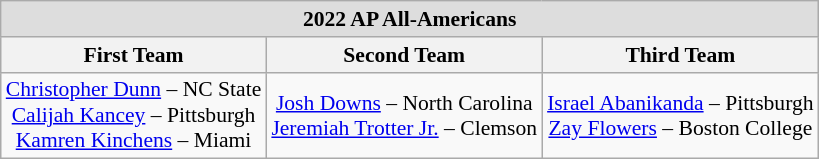<table class="wikitable" style="white-space:nowrap; text-align:center; font-size:90%;">
<tr>
<td colspan="7" style="text-align:center; background:#ddd;"><strong>2022 AP All-Americans</strong></td>
</tr>
<tr>
<th>First Team</th>
<th>Second Team</th>
<th>Third Team</th>
</tr>
<tr>
<td><a href='#'>Christopher Dunn</a> – NC State<br><a href='#'>Calijah Kancey</a> – Pittsburgh<br><a href='#'>Kamren Kinchens</a> – Miami</td>
<td><a href='#'>Josh Downs</a> – North Carolina<br><a href='#'>Jeremiah Trotter Jr.</a> – Clemson</td>
<td><a href='#'>Israel Abanikanda</a> – Pittsburgh<br><a href='#'>Zay Flowers</a> – Boston College</td>
</tr>
</table>
